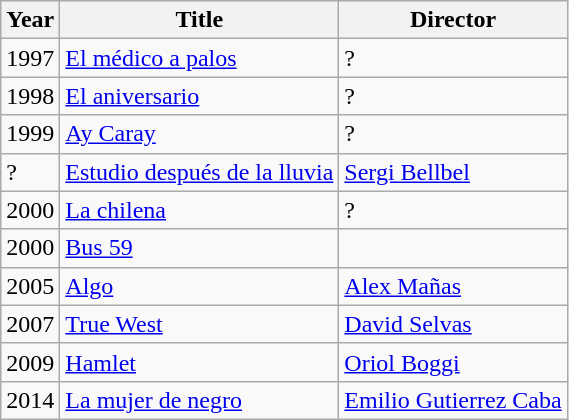<table class="wikitable sortable">
<tr>
<th>Year</th>
<th>Title</th>
<th>Director</th>
</tr>
<tr>
<td>1997</td>
<td><a href='#'>El médico a palos</a></td>
<td>?</td>
</tr>
<tr>
<td>1998</td>
<td><a href='#'>El aniversario</a></td>
<td>?</td>
</tr>
<tr>
<td>1999</td>
<td><a href='#'>Ay Caray</a></td>
<td>?</td>
</tr>
<tr>
<td>?</td>
<td><a href='#'>Estudio después de la lluvia</a></td>
<td><a href='#'>Sergi Bellbel</a></td>
</tr>
<tr>
<td>2000</td>
<td><a href='#'>La chilena</a></td>
<td>?</td>
</tr>
<tr>
<td>2000</td>
<td><a href='#'>Bus 59</a></td>
<td></td>
</tr>
<tr>
<td>2005</td>
<td><a href='#'>Algo</a></td>
<td><a href='#'>Alex Mañas</a></td>
</tr>
<tr>
<td>2007</td>
<td><a href='#'>True West</a></td>
<td><a href='#'>David Selvas</a></td>
</tr>
<tr>
<td>2009</td>
<td><a href='#'>Hamlet</a></td>
<td><a href='#'>Oriol Boggi</a></td>
</tr>
<tr>
<td>2014</td>
<td><a href='#'>La mujer de negro</a></td>
<td><a href='#'>Emilio Gutierrez Caba</a></td>
</tr>
</table>
